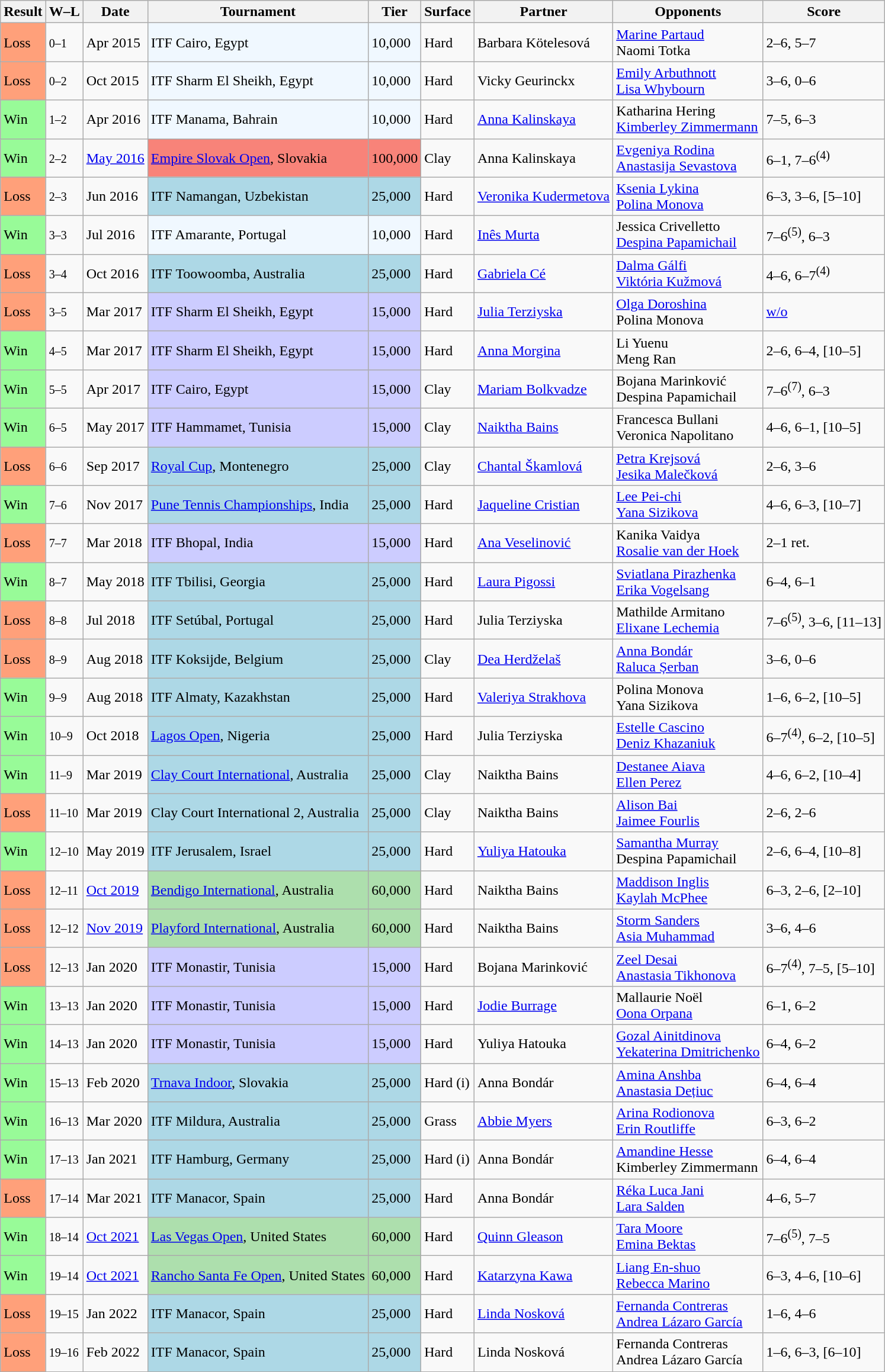<table class="sortable wikitable">
<tr>
<th>Result</th>
<th class="unsortable">W–L</th>
<th>Date</th>
<th>Tournament</th>
<th>Tier</th>
<th>Surface</th>
<th>Partner</th>
<th>Opponents</th>
<th class="unsortable">Score</th>
</tr>
<tr>
<td bgcolor=ffa07a>Loss</td>
<td><small>0–1</small></td>
<td>Apr 2015</td>
<td bgcolor=f0f8ff>ITF Cairo, Egypt</td>
<td bgcolor=f0f8ff>10,000</td>
<td>Hard</td>
<td> Barbara Kötelesová</td>
<td> <a href='#'>Marine Partaud</a> <br>  Naomi Totka</td>
<td>2–6, 5–7</td>
</tr>
<tr>
<td bgcolor=ffa07a>Loss</td>
<td><small>0–2</small></td>
<td>Oct 2015</td>
<td bgcolor=f0f8ff>ITF Sharm El Sheikh, Egypt</td>
<td bgcolor=f0f8ff>10,000</td>
<td>Hard</td>
<td> Vicky Geurinckx</td>
<td> <a href='#'>Emily Arbuthnott</a> <br>  <a href='#'>Lisa Whybourn</a></td>
<td>3–6, 0–6</td>
</tr>
<tr>
<td bgcolor=98fb98>Win</td>
<td><small>1–2</small></td>
<td>Apr 2016</td>
<td bgcolor=f0f8ff>ITF Manama, Bahrain</td>
<td bgcolor=f0f8ff>10,000</td>
<td>Hard</td>
<td> <a href='#'>Anna Kalinskaya</a></td>
<td> Katharina Hering <br>  <a href='#'>Kimberley Zimmermann</a></td>
<td>7–5, 6–3</td>
</tr>
<tr>
<td bgcolor=98fb98>Win</td>
<td><small>2–2</small></td>
<td><a href='#'>May 2016</a></td>
<td bgcolor=f88379><a href='#'>Empire Slovak Open</a>, Slovakia</td>
<td bgcolor=f88379>100,000</td>
<td>Clay</td>
<td> Anna Kalinskaya</td>
<td> <a href='#'>Evgeniya Rodina</a> <br>  <a href='#'>Anastasija Sevastova</a></td>
<td>6–1, 7–6<sup>(4)</sup></td>
</tr>
<tr>
<td bgcolor=ffa07a>Loss</td>
<td><small>2–3</small></td>
<td>Jun 2016</td>
<td style="background:lightblue;">ITF Namangan, Uzbekistan</td>
<td style="background:lightblue;">25,000</td>
<td>Hard</td>
<td> <a href='#'>Veronika Kudermetova</a></td>
<td> <a href='#'>Ksenia Lykina</a> <br>  <a href='#'>Polina Monova</a></td>
<td>6–3, 3–6, [5–10]</td>
</tr>
<tr>
<td bgcolor=98fb98>Win</td>
<td><small>3–3</small></td>
<td>Jul 2016</td>
<td bgcolor=f0f8ff>ITF Amarante, Portugal</td>
<td bgcolor=f0f8ff>10,000</td>
<td>Hard</td>
<td> <a href='#'>Inês Murta</a></td>
<td> Jessica Crivelletto <br>  <a href='#'>Despina Papamichail</a></td>
<td>7–6<sup>(5)</sup>, 6–3</td>
</tr>
<tr>
<td bgcolor=ffa07a>Loss</td>
<td><small>3–4</small></td>
<td>Oct 2016</td>
<td style="background:lightblue;">ITF Toowoomba, Australia</td>
<td style="background:lightblue;">25,000</td>
<td>Hard</td>
<td> <a href='#'>Gabriela Cé</a></td>
<td> <a href='#'>Dalma Gálfi</a> <br>  <a href='#'>Viktória Kužmová</a></td>
<td>4–6, 6–7<sup>(4)</sup></td>
</tr>
<tr>
<td bgcolor=ffa07a>Loss</td>
<td><small>3–5</small></td>
<td>Mar 2017</td>
<td bgcolor=ccccff>ITF Sharm El Sheikh, Egypt</td>
<td bgcolor=ccccff>15,000</td>
<td>Hard</td>
<td> <a href='#'>Julia Terziyska</a></td>
<td> <a href='#'>Olga Doroshina</a> <br>  Polina Monova</td>
<td><a href='#'>w/o</a></td>
</tr>
<tr>
<td bgcolor=98fb98>Win</td>
<td><small>4–5</small></td>
<td>Mar 2017</td>
<td bgcolor=ccccff>ITF Sharm El Sheikh, Egypt</td>
<td bgcolor=ccccff>15,000</td>
<td>Hard</td>
<td> <a href='#'>Anna Morgina</a></td>
<td> Li Yuenu <br>  Meng Ran</td>
<td>2–6, 6–4, [10–5]</td>
</tr>
<tr>
<td bgcolor=98fb98>Win</td>
<td><small>5–5</small></td>
<td>Apr 2017</td>
<td bgcolor=ccccff>ITF Cairo, Egypt</td>
<td bgcolor=ccccff>15,000</td>
<td>Clay</td>
<td> <a href='#'>Mariam Bolkvadze</a></td>
<td> Bojana Marinković <br>  Despina Papamichail</td>
<td>7–6<sup>(7)</sup>, 6–3</td>
</tr>
<tr>
<td bgcolor=98fb98>Win</td>
<td><small>6–5</small></td>
<td>May 2017</td>
<td bgcolor=ccccff>ITF Hammamet, Tunisia</td>
<td bgcolor=ccccff>15,000</td>
<td>Clay</td>
<td> <a href='#'>Naiktha Bains</a></td>
<td> Francesca Bullani <br>  Veronica Napolitano</td>
<td>4–6, 6–1, [10–5]</td>
</tr>
<tr>
<td bgcolor=ffa07a>Loss</td>
<td><small>6–6</small></td>
<td>Sep 2017</td>
<td style="background:lightblue;"><a href='#'>Royal Cup</a>, Montenegro</td>
<td style="background:lightblue;">25,000</td>
<td>Clay</td>
<td> <a href='#'>Chantal Škamlová</a></td>
<td> <a href='#'>Petra Krejsová</a> <br>  <a href='#'>Jesika Malečková</a></td>
<td>2–6, 3–6</td>
</tr>
<tr>
<td bgcolor=98fb98>Win</td>
<td><small>7–6</small></td>
<td>Nov 2017</td>
<td style="background:lightblue;"><a href='#'>Pune Tennis Championships</a>, India</td>
<td style="background:lightblue;">25,000</td>
<td>Hard</td>
<td> <a href='#'>Jaqueline Cristian</a></td>
<td> <a href='#'>Lee Pei-chi</a> <br>  <a href='#'>Yana Sizikova</a></td>
<td>4–6, 6–3, [10–7]</td>
</tr>
<tr>
<td bgcolor=ffa07a>Loss</td>
<td><small>7–7</small></td>
<td>Mar 2018</td>
<td bgcolor=ccccff>ITF Bhopal, India</td>
<td bgcolor=ccccff>15,000</td>
<td>Hard</td>
<td> <a href='#'>Ana Veselinović</a></td>
<td> Kanika Vaidya <br>  <a href='#'>Rosalie van der Hoek</a></td>
<td>2–1 ret.</td>
</tr>
<tr>
<td bgcolor=98fb98>Win</td>
<td><small>8–7</small></td>
<td>May 2018</td>
<td style="background:lightblue;">ITF Tbilisi, Georgia</td>
<td style="background:lightblue;">25,000</td>
<td>Hard</td>
<td> <a href='#'>Laura Pigossi</a></td>
<td> <a href='#'>Sviatlana Pirazhenka</a> <br>  <a href='#'>Erika Vogelsang</a></td>
<td>6–4, 6–1</td>
</tr>
<tr>
<td bgcolor=ffa07a>Loss</td>
<td><small>8–8</small></td>
<td>Jul 2018</td>
<td bgcolor=lightblue>ITF Setúbal, Portugal</td>
<td bgcolor=lightblue>25,000</td>
<td>Hard</td>
<td> Julia Terziyska</td>
<td> Mathilde Armitano <br>  <a href='#'>Elixane Lechemia</a></td>
<td>7–6<sup>(5)</sup>, 3–6, [11–13]</td>
</tr>
<tr>
<td bgcolor=ffa07a>Loss</td>
<td><small>8–9</small></td>
<td>Aug 2018</td>
<td bgcolor=lightblue>ITF Koksijde, Belgium</td>
<td bgcolor=lightblue>25,000</td>
<td>Clay</td>
<td> <a href='#'>Dea Herdželaš</a></td>
<td> <a href='#'>Anna Bondár</a> <br>  <a href='#'>Raluca Șerban</a></td>
<td>3–6, 0–6</td>
</tr>
<tr>
<td bgcolor=98fb98>Win</td>
<td><small>9–9</small></td>
<td>Aug 2018</td>
<td bgcolor=lightblue>ITF Almaty, Kazakhstan</td>
<td bgcolor=lightblue>25,000</td>
<td>Hard</td>
<td> <a href='#'>Valeriya Strakhova</a></td>
<td> Polina Monova <br>  Yana Sizikova</td>
<td>1–6, 6–2, [10–5]</td>
</tr>
<tr>
<td bgcolor=98fb98>Win</td>
<td><small>10–9</small></td>
<td>Oct 2018</td>
<td bgcolor=lightblue><a href='#'>Lagos Open</a>, Nigeria</td>
<td bgcolor=lightblue>25,000</td>
<td>Hard</td>
<td> Julia Terziyska</td>
<td> <a href='#'>Estelle Cascino</a> <br>  <a href='#'>Deniz Khazaniuk</a></td>
<td>6–7<sup>(4)</sup>, 6–2, [10–5]</td>
</tr>
<tr>
<td bgcolor=98fb98>Win</td>
<td><small>11–9</small></td>
<td>Mar 2019</td>
<td bgcolor=lightblue><a href='#'>Clay Court International</a>, Australia</td>
<td bgcolor=lightblue>25,000</td>
<td>Clay</td>
<td> Naiktha Bains</td>
<td> <a href='#'>Destanee Aiava</a> <br>  <a href='#'>Ellen Perez</a></td>
<td>4–6, 6–2, [10–4]</td>
</tr>
<tr>
<td bgcolor=ffa07a>Loss</td>
<td><small>11–10</small></td>
<td>Mar 2019</td>
<td bgcolor=lightblue>Clay Court International 2, Australia</td>
<td bgcolor=lightblue>25,000</td>
<td>Clay</td>
<td> Naiktha Bains</td>
<td> <a href='#'>Alison Bai</a> <br>  <a href='#'>Jaimee Fourlis</a></td>
<td>2–6, 2–6</td>
</tr>
<tr>
<td bgcolor=98fb98>Win</td>
<td><small>12–10</small></td>
<td>May 2019</td>
<td bgcolor=lightblue>ITF Jerusalem, Israel</td>
<td bgcolor=lightblue>25,000</td>
<td>Hard</td>
<td> <a href='#'>Yuliya Hatouka</a></td>
<td> <a href='#'>Samantha Murray</a> <br>  Despina Papamichail</td>
<td>2–6, 6–4, [10–8]</td>
</tr>
<tr>
<td bgcolor=ffa07a>Loss</td>
<td><small>12–11</small></td>
<td><a href='#'>Oct 2019</a></td>
<td bgcolor=addfad><a href='#'>Bendigo International</a>, Australia</td>
<td bgcolor=addfad>60,000</td>
<td>Hard</td>
<td> Naiktha Bains</td>
<td> <a href='#'>Maddison Inglis</a> <br>  <a href='#'>Kaylah McPhee</a></td>
<td>6–3, 2–6, [2–10]</td>
</tr>
<tr>
<td bgcolor=ffa07a>Loss</td>
<td><small>12–12</small></td>
<td><a href='#'>Nov 2019</a></td>
<td bgcolor=addfad><a href='#'>Playford International</a>, Australia</td>
<td bgcolor=addfad>60,000</td>
<td>Hard</td>
<td> Naiktha Bains</td>
<td> <a href='#'>Storm Sanders</a> <br>  <a href='#'>Asia Muhammad</a></td>
<td>3–6, 4–6</td>
</tr>
<tr>
<td bgcolor=ffa07a>Loss</td>
<td><small>12–13</small></td>
<td>Jan 2020</td>
<td bgcolor=ccccff>ITF Monastir, Tunisia</td>
<td bgcolor=ccccff>15,000</td>
<td>Hard</td>
<td> Bojana Marinković</td>
<td> <a href='#'>Zeel Desai</a> <br>  <a href='#'>Anastasia Tikhonova</a></td>
<td>6–7<sup>(4)</sup>, 7–5, [5–10]</td>
</tr>
<tr>
<td bgcolor=98fb98>Win</td>
<td><small>13–13</small></td>
<td>Jan 2020</td>
<td bgcolor=ccccff>ITF Monastir, Tunisia</td>
<td bgcolor=ccccff>15,000</td>
<td>Hard</td>
<td> <a href='#'>Jodie Burrage</a></td>
<td> Mallaurie Noël <br>  <a href='#'>Oona Orpana</a></td>
<td>6–1, 6–2</td>
</tr>
<tr>
<td bgcolor=98fb98>Win</td>
<td><small>14–13</small></td>
<td>Jan 2020</td>
<td bgcolor=ccccff>ITF Monastir, Tunisia</td>
<td bgcolor=ccccff>15,000</td>
<td>Hard</td>
<td> Yuliya Hatouka</td>
<td> <a href='#'>Gozal Ainitdinova</a> <br>  <a href='#'>Yekaterina Dmitrichenko</a></td>
<td>6–4, 6–2</td>
</tr>
<tr>
<td bgcolor=98fb98>Win</td>
<td><small>15–13</small></td>
<td>Feb 2020</td>
<td bgcolor=lightblue><a href='#'>Trnava Indoor</a>, Slovakia</td>
<td bgcolor=lightblue>25,000</td>
<td>Hard (i)</td>
<td> Anna Bondár</td>
<td> <a href='#'>Amina Anshba</a> <br>  <a href='#'>Anastasia Dețiuc</a></td>
<td>6–4, 6–4</td>
</tr>
<tr>
<td bgcolor=98fb98>Win</td>
<td><small>16–13</small></td>
<td>Mar 2020</td>
<td bgcolor=lightblue>ITF Mildura, Australia</td>
<td bgcolor=lightblue>25,000</td>
<td>Grass</td>
<td> <a href='#'>Abbie Myers</a></td>
<td> <a href='#'>Arina Rodionova</a> <br>  <a href='#'>Erin Routliffe</a></td>
<td>6–3, 6–2</td>
</tr>
<tr>
<td bgcolor=98fb98>Win</td>
<td><small>17–13</small></td>
<td>Jan 2021</td>
<td bgcolor=lightblue>ITF Hamburg, Germany</td>
<td bgcolor=lightblue>25,000</td>
<td>Hard (i)</td>
<td> Anna Bondár</td>
<td> <a href='#'>Amandine Hesse</a> <br>  Kimberley Zimmermann</td>
<td>6–4, 6–4</td>
</tr>
<tr>
<td bgcolor=ffa07a>Loss</td>
<td><small>17–14</small></td>
<td>Mar 2021</td>
<td bgcolor=lightblue>ITF Manacor, Spain</td>
<td bgcolor=lightblue>25,000</td>
<td>Hard</td>
<td> Anna Bondár</td>
<td> <a href='#'>Réka Luca Jani</a> <br>  <a href='#'>Lara Salden</a></td>
<td>4–6, 5–7</td>
</tr>
<tr>
<td bgcolor=98FB98>Win</td>
<td><small>18–14</small></td>
<td><a href='#'>Oct 2021</a></td>
<td bgcolor=addfad><a href='#'>Las Vegas Open</a>, United States</td>
<td bgcolor=addfad>60,000</td>
<td>Hard</td>
<td> <a href='#'>Quinn Gleason</a></td>
<td> <a href='#'>Tara Moore</a> <br>  <a href='#'>Emina Bektas</a></td>
<td>7–6<sup>(5)</sup>, 7–5</td>
</tr>
<tr>
<td bgcolor=98FB98>Win</td>
<td><small>19–14</small></td>
<td><a href='#'>Oct 2021</a></td>
<td bgcolor=addfad><a href='#'>Rancho Santa Fe Open</a>, United States</td>
<td bgcolor=addfad>60,000</td>
<td>Hard</td>
<td> <a href='#'>Katarzyna Kawa</a></td>
<td> <a href='#'>Liang En-shuo</a> <br>  <a href='#'>Rebecca Marino</a></td>
<td>6–3, 4–6, [10–6]</td>
</tr>
<tr>
<td bgcolor=ffa07a>Loss</td>
<td><small>19–15</small></td>
<td>Jan 2022</td>
<td bgcolor=lightblue>ITF Manacor, Spain</td>
<td bgcolor=lightblue>25,000</td>
<td>Hard</td>
<td> <a href='#'>Linda Nosková</a></td>
<td> <a href='#'>Fernanda Contreras</a> <br>  <a href='#'>Andrea Lázaro García</a></td>
<td>1–6, 4–6</td>
</tr>
<tr>
<td bgcolor=ffa07a>Loss</td>
<td><small>19–16</small></td>
<td>Feb 2022</td>
<td bgcolor=lightblue>ITF Manacor, Spain</td>
<td bgcolor=lightblue>25,000</td>
<td>Hard</td>
<td> Linda Nosková</td>
<td> Fernanda Contreras <br>  Andrea Lázaro García</td>
<td>1–6, 6–3, [6–10]</td>
</tr>
</table>
